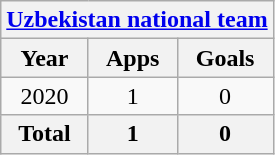<table class="wikitable" style="text-align:center">
<tr>
<th colspan=3><a href='#'>Uzbekistan national team</a></th>
</tr>
<tr>
<th>Year</th>
<th>Apps</th>
<th>Goals</th>
</tr>
<tr>
<td>2020</td>
<td>1</td>
<td>0</td>
</tr>
<tr>
<th>Total</th>
<th>1</th>
<th>0</th>
</tr>
</table>
